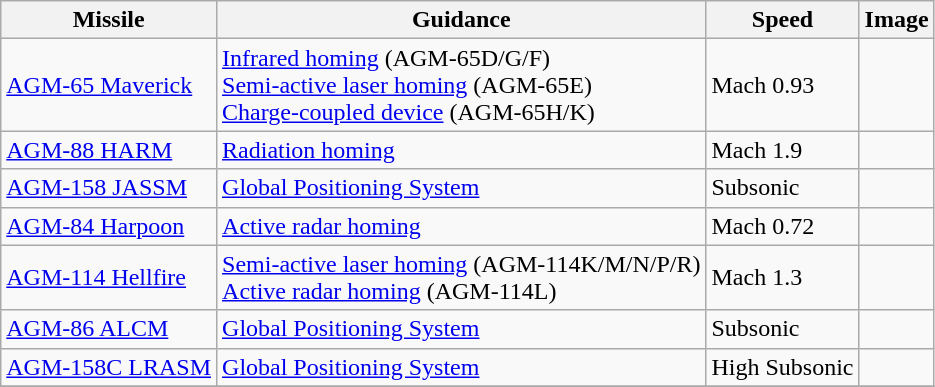<table class="wikitable">
<tr>
<th>Missile</th>
<th>Guidance</th>
<th>Speed</th>
<th>Image</th>
</tr>
<tr>
<td><a href='#'>AGM-65 Maverick</a></td>
<td><a href='#'>Infrared homing</a> (AGM-65D/G/F) <br><a href='#'>Semi-active laser homing</a> (AGM-65E) <br> <a href='#'>Charge-coupled device</a> (AGM-65H/K)</td>
<td>Mach 0.93</td>
<td></td>
</tr>
<tr>
<td><a href='#'>AGM-88 HARM</a></td>
<td><a href='#'>Radiation homing</a></td>
<td>Mach 1.9</td>
<td></td>
</tr>
<tr>
<td><a href='#'>AGM-158 JASSM</a></td>
<td><a href='#'>Global Positioning System</a></td>
<td>Subsonic</td>
<td></td>
</tr>
<tr>
<td><a href='#'>AGM-84 Harpoon</a></td>
<td><a href='#'>Active radar homing</a></td>
<td>Mach 0.72</td>
<td></td>
</tr>
<tr>
<td><a href='#'>AGM-114 Hellfire</a></td>
<td><a href='#'>Semi-active laser homing</a> (AGM-114K/M/N/P/R) <br><a href='#'>Active radar homing</a> (AGM-114L)</td>
<td>Mach 1.3</td>
<td></td>
</tr>
<tr>
<td><a href='#'>AGM-86 ALCM</a></td>
<td><a href='#'>Global Positioning System</a></td>
<td>Subsonic</td>
<td></td>
</tr>
<tr>
<td><a href='#'>AGM-158C LRASM</a></td>
<td><a href='#'>Global Positioning System</a></td>
<td>High Subsonic</td>
<td></td>
</tr>
<tr>
</tr>
</table>
